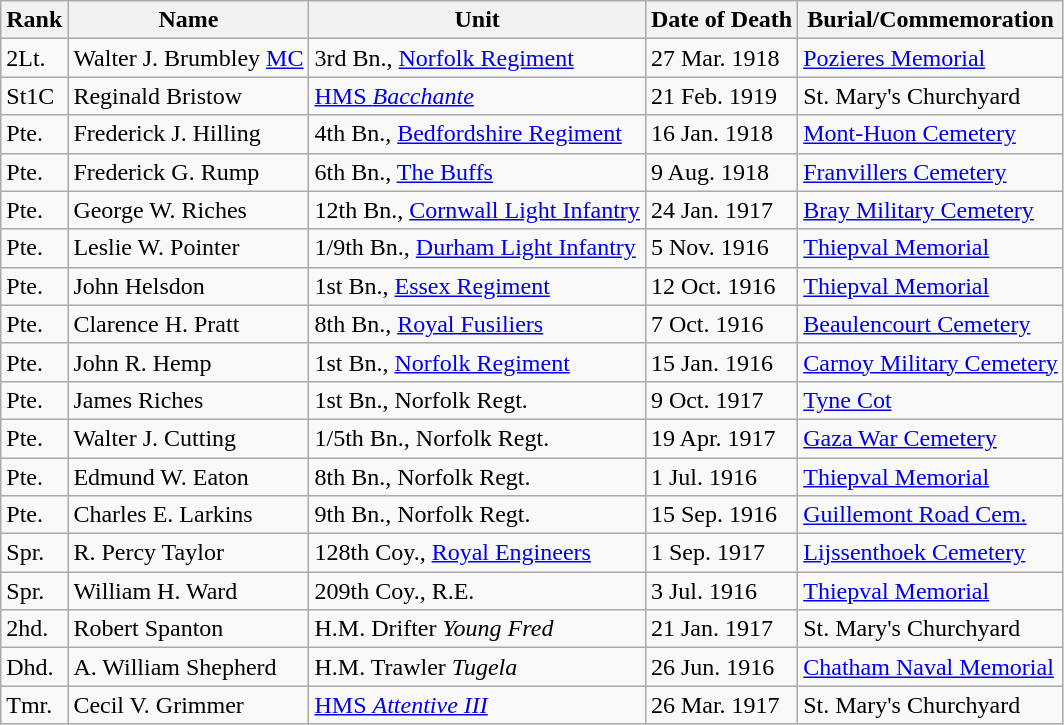<table class="wikitable">
<tr>
<th>Rank</th>
<th>Name</th>
<th>Unit</th>
<th>Date of Death</th>
<th>Burial/Commemoration</th>
</tr>
<tr>
<td>2Lt.</td>
<td>Walter J. Brumbley <a href='#'>MC</a></td>
<td>3rd Bn., <a href='#'>Norfolk Regiment</a></td>
<td>27 Mar. 1918</td>
<td><a href='#'>Pozieres Memorial</a></td>
</tr>
<tr>
<td>St1C</td>
<td>Reginald Bristow</td>
<td><a href='#'>HMS <em>Bacchante</em></a></td>
<td>21 Feb. 1919</td>
<td>St. Mary's Churchyard</td>
</tr>
<tr>
<td>Pte.</td>
<td>Frederick J. Hilling</td>
<td>4th Bn., <a href='#'>Bedfordshire Regiment</a></td>
<td>16 Jan. 1918</td>
<td><a href='#'>Mont-Huon Cemetery</a></td>
</tr>
<tr>
<td>Pte.</td>
<td>Frederick G. Rump</td>
<td>6th Bn., <a href='#'>The Buffs</a></td>
<td>9 Aug. 1918</td>
<td><a href='#'>Franvillers Cemetery</a></td>
</tr>
<tr>
<td>Pte.</td>
<td>George W. Riches</td>
<td>12th Bn., <a href='#'>Cornwall Light Infantry</a></td>
<td>24 Jan. 1917</td>
<td><a href='#'>Bray Military Cemetery</a></td>
</tr>
<tr>
<td>Pte.</td>
<td>Leslie W. Pointer</td>
<td>1/9th Bn., <a href='#'>Durham Light Infantry</a></td>
<td>5 Nov. 1916</td>
<td><a href='#'>Thiepval Memorial</a></td>
</tr>
<tr>
<td>Pte.</td>
<td>John Helsdon</td>
<td>1st Bn., <a href='#'>Essex Regiment</a></td>
<td>12 Oct. 1916</td>
<td><a href='#'>Thiepval Memorial</a></td>
</tr>
<tr>
<td>Pte.</td>
<td>Clarence H. Pratt</td>
<td>8th Bn., <a href='#'>Royal Fusiliers</a></td>
<td>7 Oct. 1916</td>
<td><a href='#'>Beaulencourt Cemetery</a></td>
</tr>
<tr>
<td>Pte.</td>
<td>John R. Hemp</td>
<td>1st Bn., <a href='#'>Norfolk Regiment</a></td>
<td>15 Jan. 1916</td>
<td><a href='#'>Carnoy Military Cemetery</a></td>
</tr>
<tr>
<td>Pte.</td>
<td>James Riches</td>
<td>1st Bn., Norfolk Regt.</td>
<td>9 Oct. 1917</td>
<td><a href='#'>Tyne Cot</a></td>
</tr>
<tr>
<td>Pte.</td>
<td>Walter J. Cutting</td>
<td>1/5th Bn., Norfolk Regt.</td>
<td>19 Apr. 1917</td>
<td><a href='#'>Gaza War Cemetery</a></td>
</tr>
<tr>
<td>Pte.</td>
<td>Edmund W. Eaton</td>
<td>8th Bn., Norfolk Regt.</td>
<td>1 Jul. 1916</td>
<td><a href='#'>Thiepval Memorial</a></td>
</tr>
<tr>
<td>Pte.</td>
<td>Charles E. Larkins</td>
<td>9th Bn., Norfolk Regt.</td>
<td>15 Sep. 1916</td>
<td><a href='#'>Guillemont Road Cem.</a></td>
</tr>
<tr>
<td>Spr.</td>
<td>R. Percy Taylor</td>
<td>128th Coy., <a href='#'>Royal Engineers</a></td>
<td>1 Sep. 1917</td>
<td><a href='#'>Lijssenthoek Cemetery</a></td>
</tr>
<tr>
<td>Spr.</td>
<td>William H. Ward</td>
<td>209th Coy., R.E.</td>
<td>3 Jul. 1916</td>
<td><a href='#'>Thiepval Memorial</a></td>
</tr>
<tr>
<td>2hd.</td>
<td>Robert Spanton</td>
<td>H.M. Drifter <em>Young Fred</em></td>
<td>21 Jan. 1917</td>
<td>St. Mary's Churchyard</td>
</tr>
<tr>
<td>Dhd.</td>
<td>A. William Shepherd</td>
<td>H.M. Trawler <em>Tugela</em></td>
<td>26 Jun. 1916</td>
<td><a href='#'>Chatham Naval Memorial</a></td>
</tr>
<tr>
<td>Tmr.</td>
<td>Cecil V. Grimmer</td>
<td><a href='#'>HMS <em>Attentive III</em></a></td>
<td>26 Mar. 1917</td>
<td>St. Mary's Churchyard</td>
</tr>
</table>
